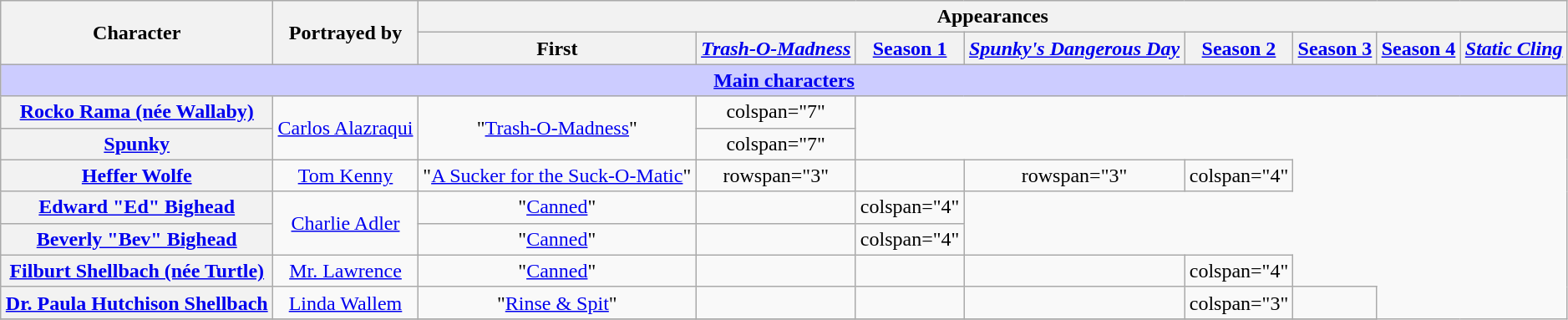<table class="wikitable" style="text-align:center; width:99%">
<tr>
<th scope="col" rowspan="2">Character</th>
<th scope="col" rowspan="2">Portrayed by</th>
<th scope="col" colspan="8">Appearances</th>
</tr>
<tr>
<th scope="col">First</th>
<th scope="col"><em><a href='#'>Trash-O-Madness</a></em></th>
<th scope="col"><a href='#'>Season 1</a></th>
<th scope="col"><a href='#'><em>Spunky's Dangerous Day</em></a></th>
<th scope="col"><a href='#'>Season 2</a></th>
<th scope="col"><a href='#'>Season 3</a></th>
<th scope="col"><a href='#'>Season 4</a></th>
<th scope="col"><a href='#'><em>Static Cling</em></a></th>
</tr>
<tr>
<th colspan="10" style="background-color:#ccccff;"><a href='#'>Main characters</a></th>
</tr>
<tr>
<th scope="row"><a href='#'>Rocko Rama (née Wallaby)</a></th>
<td rowspan="2"><a href='#'>Carlos Alazraqui</a></td>
<td rowspan="2">"<a href='#'>Trash-O-Madness</a>"</td>
<td>colspan="7" </td>
</tr>
<tr>
<th scope="row"><a href='#'>Spunky</a></th>
<td>colspan="7" </td>
</tr>
<tr>
<th scope="row"><a href='#'>Heffer Wolfe</a></th>
<td><a href='#'>Tom Kenny</a></td>
<td>"<a href='#'>A Sucker for the Suck-O-Matic</a>"</td>
<td>rowspan="3" </td>
<td></td>
<td>rowspan="3" </td>
<td>colspan="4" </td>
</tr>
<tr>
<th scope="row"><a href='#'>Edward "Ed" Bighead</a></th>
<td rowspan="2"><a href='#'>Charlie Adler</a></td>
<td>"<a href='#'>Canned</a>"</td>
<td></td>
<td>colspan="4" </td>
</tr>
<tr>
<th scope="row"><a href='#'>Beverly "Bev" Bighead</a></th>
<td>"<a href='#'>Canned</a>"</td>
<td></td>
<td>colspan="4" </td>
</tr>
<tr>
<th scope="row"><a href='#'>Filburt Shellbach (née Turtle)</a></th>
<td><a href='#'>Mr. Lawrence</a></td>
<td>"<a href='#'>Canned</a>"</td>
<td></td>
<td></td>
<td></td>
<td>colspan="4" </td>
</tr>
<tr>
<th scope="row"><a href='#'>Dr. Paula Hutchison Shellbach</a></th>
<td><a href='#'>Linda Wallem</a></td>
<td>"<a href='#'>Rinse & Spit</a>"</td>
<td></td>
<td></td>
<td></td>
<td>colspan="3" </td>
<td></td>
</tr>
<tr>
</tr>
</table>
